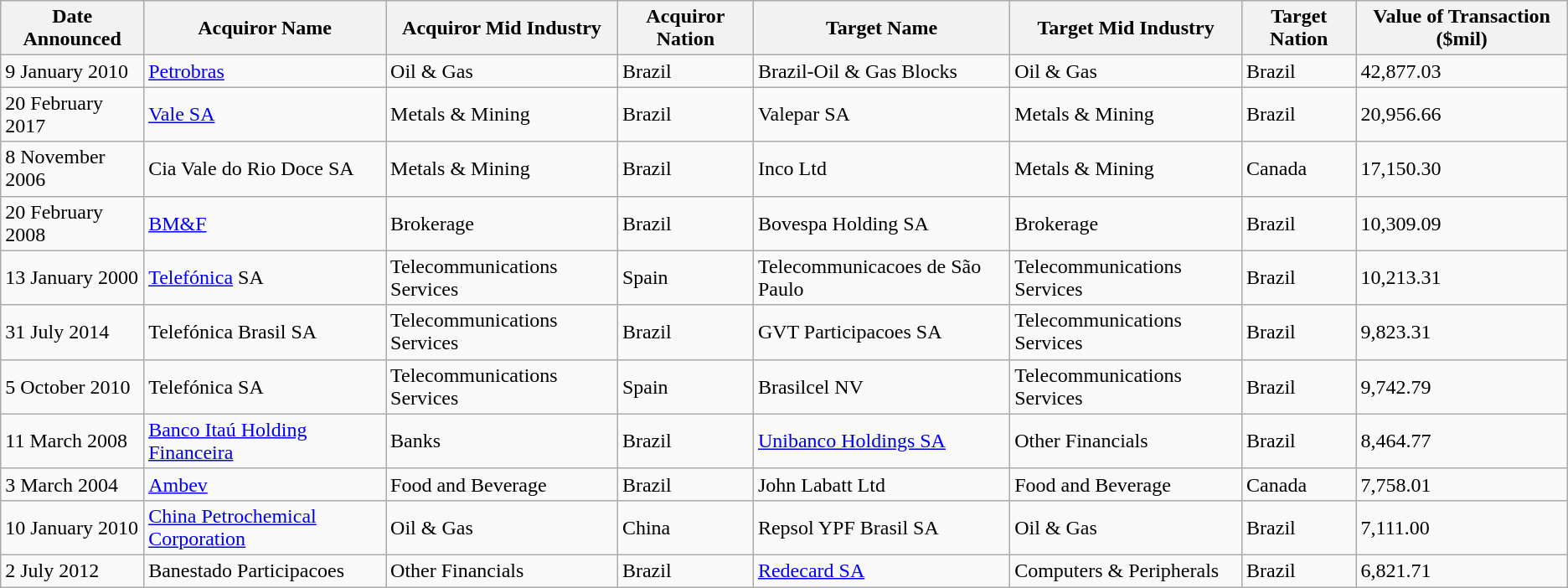<table class="wikitable">
<tr>
<th>Date Announced</th>
<th>Acquiror Name</th>
<th>Acquiror Mid Industry</th>
<th>Acquiror Nation</th>
<th>Target Name</th>
<th>Target Mid Industry</th>
<th>Target Nation</th>
<th>Value of Transaction ($mil)</th>
</tr>
<tr>
<td>9 January 2010</td>
<td><a href='#'>Petrobras</a></td>
<td>Oil & Gas</td>
<td>Brazil</td>
<td>Brazil-Oil & Gas Blocks</td>
<td>Oil & Gas</td>
<td>Brazil</td>
<td>42,877.03</td>
</tr>
<tr>
<td>20 February 2017</td>
<td><a href='#'>Vale SA</a></td>
<td>Metals & Mining</td>
<td>Brazil</td>
<td>Valepar SA</td>
<td>Metals & Mining</td>
<td>Brazil</td>
<td>20,956.66</td>
</tr>
<tr>
<td>8 November 2006</td>
<td>Cia Vale do Rio Doce SA</td>
<td>Metals & Mining</td>
<td>Brazil</td>
<td>Inco Ltd</td>
<td>Metals & Mining</td>
<td>Canada</td>
<td>17,150.30</td>
</tr>
<tr>
<td>20 February 2008</td>
<td><a href='#'>BM&F</a></td>
<td>Brokerage</td>
<td>Brazil</td>
<td>Bovespa Holding SA</td>
<td>Brokerage</td>
<td>Brazil</td>
<td>10,309.09</td>
</tr>
<tr>
<td>13 January 2000</td>
<td><a href='#'>Telefónica</a> SA</td>
<td>Telecommunications Services</td>
<td>Spain</td>
<td>Telecommunicacoes de São Paulo</td>
<td>Telecommunications Services</td>
<td>Brazil</td>
<td>10,213.31</td>
</tr>
<tr>
<td>31 July 2014</td>
<td>Telefónica Brasil SA</td>
<td>Telecommunications Services</td>
<td>Brazil</td>
<td>GVT Participacoes SA</td>
<td>Telecommunications Services</td>
<td>Brazil</td>
<td>9,823.31</td>
</tr>
<tr>
<td>5 October 2010</td>
<td>Telefónica SA</td>
<td>Telecommunications Services</td>
<td>Spain</td>
<td>Brasilcel NV</td>
<td>Telecommunications Services</td>
<td>Brazil</td>
<td>9,742.79</td>
</tr>
<tr>
<td>11 March 2008</td>
<td><a href='#'>Banco Itaú Holding Financeira</a></td>
<td>Banks</td>
<td>Brazil</td>
<td><a href='#'>Unibanco Holdings SA</a></td>
<td>Other Financials</td>
<td>Brazil</td>
<td>8,464.77</td>
</tr>
<tr>
<td>3 March 2004</td>
<td><a href='#'>Ambev</a></td>
<td>Food and Beverage</td>
<td>Brazil</td>
<td>John Labatt Ltd</td>
<td>Food and Beverage</td>
<td>Canada</td>
<td>7,758.01</td>
</tr>
<tr>
<td>10 January 2010</td>
<td><a href='#'>China Petrochemical Corporation</a></td>
<td>Oil & Gas</td>
<td>China</td>
<td>Repsol YPF Brasil SA</td>
<td>Oil & Gas</td>
<td>Brazil</td>
<td>7,111.00</td>
</tr>
<tr>
<td>2 July 2012</td>
<td>Banestado Participacoes</td>
<td>Other Financials</td>
<td>Brazil</td>
<td><a href='#'>Redecard SA</a></td>
<td>Computers & Peripherals</td>
<td>Brazil</td>
<td>6,821.71</td>
</tr>
</table>
